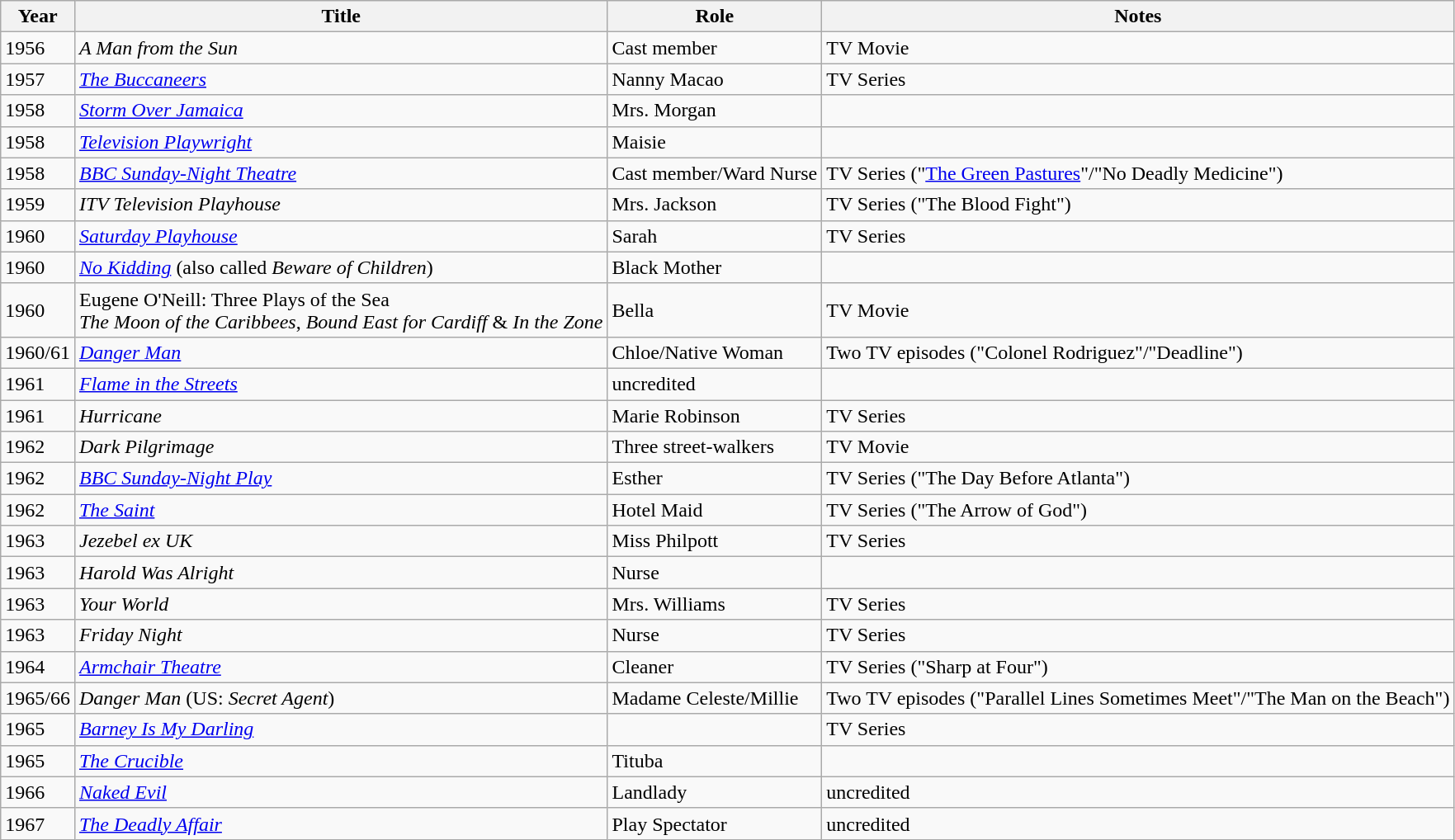<table class="wikitable">
<tr>
<th>Year</th>
<th>Title</th>
<th>Role</th>
<th>Notes</th>
</tr>
<tr>
<td>1956</td>
<td><em>A Man from the Sun</em></td>
<td>Cast member</td>
<td>TV Movie</td>
</tr>
<tr>
<td>1957</td>
<td><em><a href='#'>The Buccaneers</a></em></td>
<td>Nanny Macao</td>
<td>TV Series</td>
</tr>
<tr>
<td>1958</td>
<td><em><a href='#'>Storm Over Jamaica</a></em></td>
<td>Mrs. Morgan</td>
<td></td>
</tr>
<tr>
<td>1958</td>
<td><em><a href='#'>Television Playwright</a></em></td>
<td>Maisie</td>
<td></td>
</tr>
<tr>
<td>1958</td>
<td><em><a href='#'>BBC Sunday-Night Theatre</a></em></td>
<td>Cast member/Ward Nurse</td>
<td>TV Series ("<a href='#'>The Green Pastures</a>"/"No Deadly Medicine")</td>
</tr>
<tr>
<td>1959</td>
<td><em>ITV Television Playhouse</em></td>
<td>Mrs. Jackson</td>
<td>TV Series ("The Blood Fight")</td>
</tr>
<tr>
<td>1960</td>
<td><em><a href='#'>Saturday Playhouse</a></em></td>
<td>Sarah</td>
<td>TV Series</td>
</tr>
<tr>
<td>1960</td>
<td><em><a href='#'>No Kidding</a></em> (also called <em>Beware of Children</em>)</td>
<td>Black Mother</td>
<td></td>
</tr>
<tr>
<td>1960</td>
<td>Eugene O'Neill: Three Plays of the Sea<br><em>The Moon of the Caribbees</em>,
<em>Bound East for Cardiff</em> &
<em>In the Zone</em></td>
<td>Bella</td>
<td>TV Movie</td>
</tr>
<tr>
<td>1960/61</td>
<td><em><a href='#'>Danger Man</a></em></td>
<td>Chloe/Native Woman</td>
<td>Two TV episodes ("Colonel Rodriguez"/"Deadline")</td>
</tr>
<tr>
<td>1961</td>
<td><em><a href='#'>Flame in the Streets</a></em></td>
<td>uncredited</td>
<td></td>
</tr>
<tr>
<td>1961</td>
<td><em>Hurricane</em></td>
<td>Marie Robinson</td>
<td>TV Series</td>
</tr>
<tr>
<td>1962</td>
<td><em>Dark Pilgrimage</em></td>
<td>Three street-walkers</td>
<td>TV Movie</td>
</tr>
<tr>
<td>1962</td>
<td><em><a href='#'>BBC Sunday-Night Play</a></em></td>
<td>Esther</td>
<td>TV Series ("The Day Before Atlanta")</td>
</tr>
<tr>
<td>1962</td>
<td><em><a href='#'>The Saint</a></em></td>
<td>Hotel Maid</td>
<td>TV Series ("The Arrow of God")</td>
</tr>
<tr>
<td>1963</td>
<td><em>Jezebel ex UK</em></td>
<td>Miss Philpott</td>
<td>TV Series</td>
</tr>
<tr>
<td>1963</td>
<td><em>Harold Was Alright</em></td>
<td>Nurse</td>
<td></td>
</tr>
<tr>
<td>1963</td>
<td><em>Your World</em></td>
<td>Mrs. Williams</td>
<td>TV Series</td>
</tr>
<tr>
<td>1963</td>
<td><em>Friday Night</em></td>
<td>Nurse</td>
<td>TV Series</td>
</tr>
<tr>
<td>1964</td>
<td><em><a href='#'>Armchair Theatre</a></em></td>
<td>Cleaner</td>
<td>TV Series ("Sharp at Four")</td>
</tr>
<tr>
<td>1965/66</td>
<td><em>Danger Man</em> (US: <em>Secret Agent</em>)</td>
<td>Madame Celeste/Millie</td>
<td>Two TV episodes ("Parallel Lines Sometimes Meet"/"The Man on the Beach")</td>
</tr>
<tr>
<td>1965</td>
<td><em><a href='#'>Barney Is My Darling</a></em></td>
<td></td>
<td>TV Series</td>
</tr>
<tr>
<td>1965</td>
<td><em><a href='#'>The Crucible</a></em></td>
<td>Tituba</td>
<td></td>
</tr>
<tr>
<td>1966</td>
<td><em><a href='#'>Naked Evil</a></em></td>
<td>Landlady</td>
<td>uncredited</td>
</tr>
<tr>
<td>1967</td>
<td><em><a href='#'>The Deadly Affair</a></em></td>
<td>Play Spectator</td>
<td>uncredited</td>
</tr>
</table>
